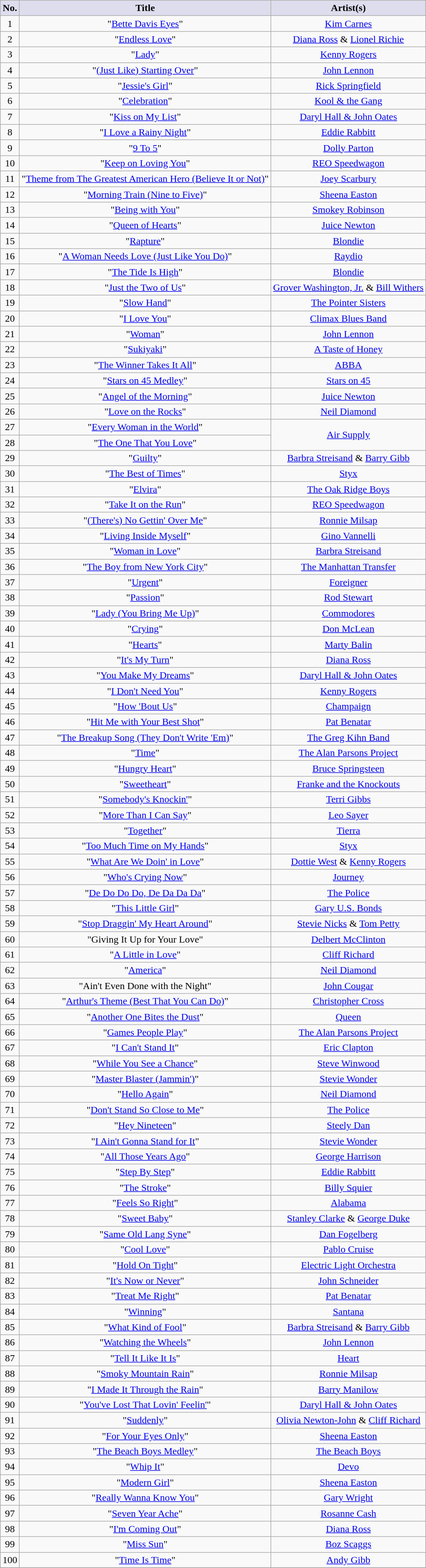<table class="wikitable sortable" style="text-align: center">
<tr>
<th scope="col" style="background:#dde;">No.</th>
<th scope="col" style="background:#dde;">Title</th>
<th scope="col" style="background:#dde;">Artist(s)</th>
</tr>
<tr>
<td>1</td>
<td>"<a href='#'>Bette Davis Eyes</a>"</td>
<td><a href='#'>Kim Carnes</a></td>
</tr>
<tr>
<td>2</td>
<td>"<a href='#'>Endless Love</a>"</td>
<td><a href='#'>Diana Ross</a> & <a href='#'>Lionel Richie</a></td>
</tr>
<tr>
<td>3</td>
<td>"<a href='#'>Lady</a>"</td>
<td><a href='#'>Kenny Rogers</a></td>
</tr>
<tr>
<td>4</td>
<td>"<a href='#'>(Just Like) Starting Over</a>"</td>
<td><a href='#'>John Lennon</a></td>
</tr>
<tr>
<td>5</td>
<td>"<a href='#'>Jessie's Girl</a>"</td>
<td><a href='#'>Rick Springfield</a></td>
</tr>
<tr>
<td>6</td>
<td>"<a href='#'>Celebration</a>"</td>
<td><a href='#'>Kool & the Gang</a></td>
</tr>
<tr>
<td>7</td>
<td>"<a href='#'>Kiss on My List</a>"</td>
<td><a href='#'>Daryl Hall & John Oates</a></td>
</tr>
<tr>
<td>8</td>
<td>"<a href='#'>I Love a Rainy Night</a>"</td>
<td><a href='#'>Eddie Rabbitt</a></td>
</tr>
<tr>
<td>9</td>
<td>"<a href='#'>9 To 5</a>"</td>
<td><a href='#'>Dolly Parton</a></td>
</tr>
<tr>
<td>10</td>
<td>"<a href='#'>Keep on Loving You</a>"</td>
<td><a href='#'>REO Speedwagon</a></td>
</tr>
<tr>
<td>11</td>
<td>"<a href='#'>Theme from The Greatest American Hero (Believe It or Not)</a>"</td>
<td><a href='#'>Joey Scarbury</a></td>
</tr>
<tr>
<td>12</td>
<td>"<a href='#'>Morning Train (Nine to Five)</a>"</td>
<td><a href='#'>Sheena Easton</a></td>
</tr>
<tr>
<td>13</td>
<td>"<a href='#'>Being with You</a>"</td>
<td><a href='#'>Smokey Robinson</a></td>
</tr>
<tr>
<td>14</td>
<td>"<a href='#'>Queen of Hearts</a>"</td>
<td><a href='#'>Juice Newton</a></td>
</tr>
<tr>
<td>15</td>
<td>"<a href='#'>Rapture</a>"</td>
<td><a href='#'>Blondie</a></td>
</tr>
<tr>
<td>16</td>
<td>"<a href='#'>A Woman Needs Love (Just Like You Do)</a>"</td>
<td><a href='#'>Raydio</a></td>
</tr>
<tr>
<td>17</td>
<td>"<a href='#'>The Tide Is High</a>"</td>
<td><a href='#'>Blondie</a></td>
</tr>
<tr>
<td>18</td>
<td>"<a href='#'>Just the Two of Us</a>"</td>
<td><a href='#'>Grover Washington, Jr.</a> & <a href='#'>Bill Withers</a></td>
</tr>
<tr>
<td>19</td>
<td>"<a href='#'>Slow Hand</a>"</td>
<td><a href='#'>The Pointer Sisters</a></td>
</tr>
<tr>
<td>20</td>
<td>"<a href='#'>I Love You</a>"</td>
<td><a href='#'>Climax Blues Band</a></td>
</tr>
<tr>
<td>21</td>
<td>"<a href='#'>Woman</a>"</td>
<td><a href='#'>John Lennon</a></td>
</tr>
<tr>
<td>22</td>
<td>"<a href='#'>Sukiyaki</a>"</td>
<td><a href='#'>A Taste of Honey</a></td>
</tr>
<tr>
<td>23</td>
<td>"<a href='#'>The Winner Takes It All</a>"</td>
<td><a href='#'>ABBA</a></td>
</tr>
<tr>
<td>24</td>
<td>"<a href='#'>Stars on 45 Medley</a>"</td>
<td><a href='#'>Stars on 45</a></td>
</tr>
<tr>
<td>25</td>
<td>"<a href='#'>Angel of the Morning</a>"</td>
<td><a href='#'>Juice Newton</a></td>
</tr>
<tr>
<td>26</td>
<td>"<a href='#'>Love on the Rocks</a>"</td>
<td><a href='#'>Neil Diamond</a></td>
</tr>
<tr>
<td>27</td>
<td>"<a href='#'>Every Woman in the World</a>"</td>
<td rowspan="2"><a href='#'>Air Supply</a></td>
</tr>
<tr>
<td>28</td>
<td>"<a href='#'>The One That You Love</a>"</td>
</tr>
<tr>
<td>29</td>
<td>"<a href='#'>Guilty</a>"</td>
<td><a href='#'>Barbra Streisand</a> & <a href='#'>Barry Gibb</a></td>
</tr>
<tr>
<td>30</td>
<td>"<a href='#'>The Best of Times</a>"</td>
<td><a href='#'>Styx</a></td>
</tr>
<tr>
<td>31</td>
<td>"<a href='#'>Elvira</a>"</td>
<td><a href='#'>The Oak Ridge Boys</a></td>
</tr>
<tr>
<td>32</td>
<td>"<a href='#'>Take It on the Run</a>"</td>
<td><a href='#'>REO Speedwagon</a></td>
</tr>
<tr>
<td>33</td>
<td>"<a href='#'>(There's) No Gettin' Over Me</a>"</td>
<td><a href='#'>Ronnie Milsap</a></td>
</tr>
<tr>
<td>34</td>
<td>"<a href='#'>Living Inside Myself</a>"</td>
<td><a href='#'>Gino Vannelli</a></td>
</tr>
<tr>
<td>35</td>
<td>"<a href='#'>Woman in Love</a>"</td>
<td><a href='#'>Barbra Streisand</a></td>
</tr>
<tr>
<td>36</td>
<td>"<a href='#'>The Boy from New York City</a>"</td>
<td><a href='#'>The Manhattan Transfer</a></td>
</tr>
<tr>
<td>37</td>
<td>"<a href='#'>Urgent</a>"</td>
<td><a href='#'>Foreigner</a></td>
</tr>
<tr>
<td>38</td>
<td>"<a href='#'>Passion</a>"</td>
<td><a href='#'>Rod Stewart</a></td>
</tr>
<tr>
<td>39</td>
<td>"<a href='#'>Lady (You Bring Me Up)</a>"</td>
<td><a href='#'>Commodores</a></td>
</tr>
<tr>
<td>40</td>
<td>"<a href='#'>Crying</a>"</td>
<td><a href='#'>Don McLean</a></td>
</tr>
<tr>
<td>41</td>
<td>"<a href='#'>Hearts</a>"</td>
<td><a href='#'>Marty Balin</a></td>
</tr>
<tr>
<td>42</td>
<td>"<a href='#'>It's My Turn</a>"</td>
<td><a href='#'>Diana Ross</a></td>
</tr>
<tr>
<td>43</td>
<td>"<a href='#'>You Make My Dreams</a>"</td>
<td><a href='#'>Daryl Hall & John Oates</a></td>
</tr>
<tr>
<td>44</td>
<td>"<a href='#'>I Don't Need You</a>"</td>
<td><a href='#'>Kenny Rogers</a></td>
</tr>
<tr>
<td>45</td>
<td>"<a href='#'>How 'Bout Us</a>"</td>
<td><a href='#'>Champaign</a></td>
</tr>
<tr>
<td>46</td>
<td>"<a href='#'>Hit Me with Your Best Shot</a>"</td>
<td><a href='#'>Pat Benatar</a></td>
</tr>
<tr>
<td>47</td>
<td>"<a href='#'>The Breakup Song (They Don't Write 'Em)</a>"</td>
<td><a href='#'>The Greg Kihn Band</a></td>
</tr>
<tr>
<td>48</td>
<td>"<a href='#'>Time</a>"</td>
<td><a href='#'>The Alan Parsons Project</a></td>
</tr>
<tr>
<td>49</td>
<td>"<a href='#'>Hungry Heart</a>"</td>
<td><a href='#'>Bruce Springsteen</a></td>
</tr>
<tr>
<td>50</td>
<td>"<a href='#'>Sweetheart</a>"</td>
<td><a href='#'>Franke and the Knockouts</a></td>
</tr>
<tr>
<td>51</td>
<td>"<a href='#'>Somebody's Knockin'</a>"</td>
<td><a href='#'>Terri Gibbs</a></td>
</tr>
<tr>
<td>52</td>
<td>"<a href='#'>More Than I Can Say</a>"</td>
<td><a href='#'>Leo Sayer</a></td>
</tr>
<tr>
<td>53</td>
<td>"<a href='#'>Together</a>"</td>
<td><a href='#'>Tierra</a></td>
</tr>
<tr>
<td>54</td>
<td>"<a href='#'>Too Much Time on My Hands</a>"</td>
<td><a href='#'>Styx</a></td>
</tr>
<tr>
<td>55</td>
<td>"<a href='#'>What Are We Doin' in Love</a>"</td>
<td><a href='#'>Dottie West</a> & <a href='#'>Kenny Rogers</a></td>
</tr>
<tr>
<td>56</td>
<td>"<a href='#'>Who's Crying Now</a>"</td>
<td><a href='#'>Journey</a></td>
</tr>
<tr>
<td>57</td>
<td>"<a href='#'>De Do Do Do, De Da Da Da</a>"</td>
<td><a href='#'>The Police</a></td>
</tr>
<tr>
<td>58</td>
<td>"<a href='#'>This Little Girl</a>"</td>
<td><a href='#'>Gary U.S. Bonds</a></td>
</tr>
<tr>
<td>59</td>
<td>"<a href='#'>Stop Draggin' My Heart Around</a>"</td>
<td><a href='#'>Stevie Nicks</a> & <a href='#'>Tom Petty</a></td>
</tr>
<tr>
<td>60</td>
<td>"Giving It Up for Your Love"</td>
<td><a href='#'>Delbert McClinton</a></td>
</tr>
<tr>
<td>61</td>
<td>"<a href='#'>A Little in Love</a>"</td>
<td><a href='#'>Cliff Richard</a></td>
</tr>
<tr>
<td>62</td>
<td>"<a href='#'>America</a>"</td>
<td><a href='#'>Neil Diamond</a></td>
</tr>
<tr>
<td>63</td>
<td>"Ain't Even Done with the Night"</td>
<td><a href='#'>John Cougar</a></td>
</tr>
<tr>
<td>64</td>
<td>"<a href='#'>Arthur's Theme (Best That You Can Do)</a>"</td>
<td><a href='#'>Christopher Cross</a></td>
</tr>
<tr>
<td>65</td>
<td>"<a href='#'>Another One Bites the Dust</a>"</td>
<td><a href='#'>Queen</a></td>
</tr>
<tr>
<td>66</td>
<td>"<a href='#'>Games People Play</a>"</td>
<td><a href='#'>The Alan Parsons Project</a></td>
</tr>
<tr>
<td>67</td>
<td>"<a href='#'>I Can't Stand It</a>"</td>
<td><a href='#'>Eric Clapton</a></td>
</tr>
<tr>
<td>68</td>
<td>"<a href='#'>While You See a Chance</a>"</td>
<td><a href='#'>Steve Winwood</a></td>
</tr>
<tr>
<td>69</td>
<td>"<a href='#'>Master Blaster (Jammin')</a>"</td>
<td><a href='#'>Stevie Wonder</a></td>
</tr>
<tr>
<td>70</td>
<td>"<a href='#'>Hello Again</a>"</td>
<td><a href='#'>Neil Diamond</a></td>
</tr>
<tr>
<td>71</td>
<td>"<a href='#'>Don't Stand So Close to Me</a>"</td>
<td><a href='#'>The Police</a></td>
</tr>
<tr>
<td>72</td>
<td>"<a href='#'>Hey Nineteen</a>"</td>
<td><a href='#'>Steely Dan</a></td>
</tr>
<tr>
<td>73</td>
<td>"<a href='#'>I Ain't Gonna Stand for It</a>"</td>
<td><a href='#'>Stevie Wonder</a></td>
</tr>
<tr>
<td>74</td>
<td>"<a href='#'>All Those Years Ago</a>"</td>
<td><a href='#'>George Harrison</a></td>
</tr>
<tr>
<td>75</td>
<td>"<a href='#'>Step By Step</a>"</td>
<td><a href='#'>Eddie Rabbitt</a></td>
</tr>
<tr>
<td>76</td>
<td>"<a href='#'>The Stroke</a>"</td>
<td><a href='#'>Billy Squier</a></td>
</tr>
<tr>
<td>77</td>
<td>"<a href='#'>Feels So Right</a>"</td>
<td><a href='#'>Alabama</a></td>
</tr>
<tr>
<td>78</td>
<td>"<a href='#'>Sweet Baby</a>"</td>
<td><a href='#'>Stanley Clarke</a> & <a href='#'>George Duke</a></td>
</tr>
<tr>
<td>79</td>
<td>"<a href='#'>Same Old Lang Syne</a>"</td>
<td><a href='#'>Dan Fogelberg</a></td>
</tr>
<tr>
<td>80</td>
<td>"<a href='#'>Cool Love</a>"</td>
<td><a href='#'>Pablo Cruise</a></td>
</tr>
<tr>
<td>81</td>
<td>"<a href='#'>Hold On Tight</a>"</td>
<td><a href='#'>Electric Light Orchestra</a></td>
</tr>
<tr>
<td>82</td>
<td>"<a href='#'>It's Now or Never</a>"</td>
<td><a href='#'>John Schneider</a></td>
</tr>
<tr>
<td>83</td>
<td>"<a href='#'>Treat Me Right</a>"</td>
<td><a href='#'>Pat Benatar</a></td>
</tr>
<tr>
<td>84</td>
<td>"<a href='#'>Winning</a>"</td>
<td><a href='#'>Santana</a></td>
</tr>
<tr>
<td>85</td>
<td>"<a href='#'>What Kind of Fool</a>"</td>
<td><a href='#'>Barbra Streisand</a> & <a href='#'>Barry Gibb</a></td>
</tr>
<tr>
<td>86</td>
<td>"<a href='#'>Watching the Wheels</a>"</td>
<td><a href='#'>John Lennon</a></td>
</tr>
<tr>
<td>87</td>
<td>"<a href='#'>Tell It Like It Is</a>"</td>
<td><a href='#'>Heart</a></td>
</tr>
<tr>
<td>88</td>
<td>"<a href='#'>Smoky Mountain Rain</a>"</td>
<td><a href='#'>Ronnie Milsap</a></td>
</tr>
<tr>
<td>89</td>
<td>"<a href='#'>I Made It Through the Rain</a>"</td>
<td><a href='#'>Barry Manilow</a></td>
</tr>
<tr>
<td>90</td>
<td>"<a href='#'>You've Lost That Lovin' Feelin'</a>"</td>
<td><a href='#'>Daryl Hall & John Oates</a></td>
</tr>
<tr>
<td>91</td>
<td>"<a href='#'>Suddenly</a>"</td>
<td><a href='#'>Olivia Newton-John</a> & <a href='#'>Cliff Richard</a></td>
</tr>
<tr>
<td>92</td>
<td>"<a href='#'>For Your Eyes Only</a>"</td>
<td><a href='#'>Sheena Easton</a></td>
</tr>
<tr>
<td>93</td>
<td>"<a href='#'>The Beach Boys Medley</a>"</td>
<td><a href='#'>The Beach Boys</a></td>
</tr>
<tr>
<td>94</td>
<td>"<a href='#'>Whip It</a>"</td>
<td><a href='#'>Devo</a></td>
</tr>
<tr>
<td>95</td>
<td>"<a href='#'>Modern Girl</a>"</td>
<td><a href='#'>Sheena Easton</a></td>
</tr>
<tr>
<td>96</td>
<td>"<a href='#'>Really Wanna Know You</a>"</td>
<td><a href='#'>Gary Wright</a></td>
</tr>
<tr>
<td>97</td>
<td>"<a href='#'>Seven Year Ache</a>"</td>
<td><a href='#'>Rosanne Cash</a></td>
</tr>
<tr>
<td>98</td>
<td>"<a href='#'>I'm Coming Out</a>"</td>
<td><a href='#'>Diana Ross</a></td>
</tr>
<tr>
<td>99</td>
<td>"<a href='#'>Miss Sun</a>"</td>
<td><a href='#'>Boz Scaggs</a></td>
</tr>
<tr>
<td>100</td>
<td>"<a href='#'>Time Is Time</a>"</td>
<td><a href='#'>Andy Gibb</a></td>
</tr>
<tr>
</tr>
</table>
